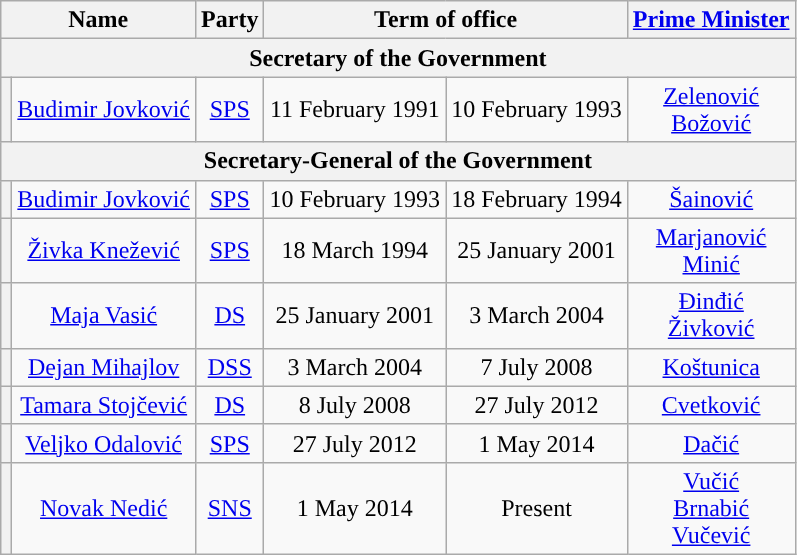<table class="wikitable" style="text-align:center;">
<tr>
<th colspan=2>Name<br></th>
<th>Party</th>
<th colspan=2>Term of office</th>
<th><a href='#'>Prime Minister</a><br></th>
</tr>
<tr>
<th colspan=6>Secretary of the Government</th>
</tr>
<tr>
<th style="background:"></th>
<td><a href='#'>Budimir Jovković</a><br></td>
<td><a href='#'>SPS</a></td>
<td>11 February 1991</td>
<td>10 February 1993</td>
<td><a href='#'>Zelenović</a> <br><a href='#'>Božović</a> </td>
</tr>
<tr>
<th colspan=6>Secretary-General of the Government</th>
</tr>
<tr>
<th style="background:"></th>
<td><a href='#'>Budimir Jovković</a><br></td>
<td><a href='#'>SPS</a></td>
<td>10 February 1993</td>
<td>18 February 1994</td>
<td><a href='#'>Šainović</a> </td>
</tr>
<tr>
<th style="background:"></th>
<td><a href='#'>Živka Knežević</a></td>
<td><a href='#'>SPS</a></td>
<td>18 March 1994</td>
<td>25 January 2001</td>
<td><a href='#'>Marjanović</a> <br><a href='#'>Minić</a> </td>
</tr>
<tr>
<th style="background:"></th>
<td><a href='#'>Maja Vasić</a><br></td>
<td><a href='#'>DS</a></td>
<td>25 January 2001</td>
<td>3 March 2004</td>
<td><a href='#'>Đinđić</a> <br><a href='#'>Živković</a> </td>
</tr>
<tr>
<th style="background:"></th>
<td><a href='#'>Dejan Mihajlov</a><br></td>
<td><a href='#'>DSS</a></td>
<td>3 March 2004</td>
<td>7 July 2008</td>
<td><a href='#'>Koštunica</a> </td>
</tr>
<tr>
<th style="background:"></th>
<td><a href='#'>Tamara Stojčević</a><br></td>
<td><a href='#'>DS</a></td>
<td>8 July 2008</td>
<td>27 July 2012</td>
<td><a href='#'>Cvetković</a> </td>
</tr>
<tr>
<th style="background:"></th>
<td><a href='#'>Veljko Odalović</a><br></td>
<td><a href='#'>SPS</a></td>
<td>27 July 2012</td>
<td>1 May 2014</td>
<td><a href='#'>Dačić</a> </td>
</tr>
<tr>
<th style="background:"></th>
<td><a href='#'>Novak Nedić</a><br></td>
<td><a href='#'>SNS</a></td>
<td>1 May 2014</td>
<td>Present</td>
<td><a href='#'>Vučić</a> <br><a href='#'>Brnabić</a> <br><a href='#'>Vučević</a> </td>
</tr>
</table>
